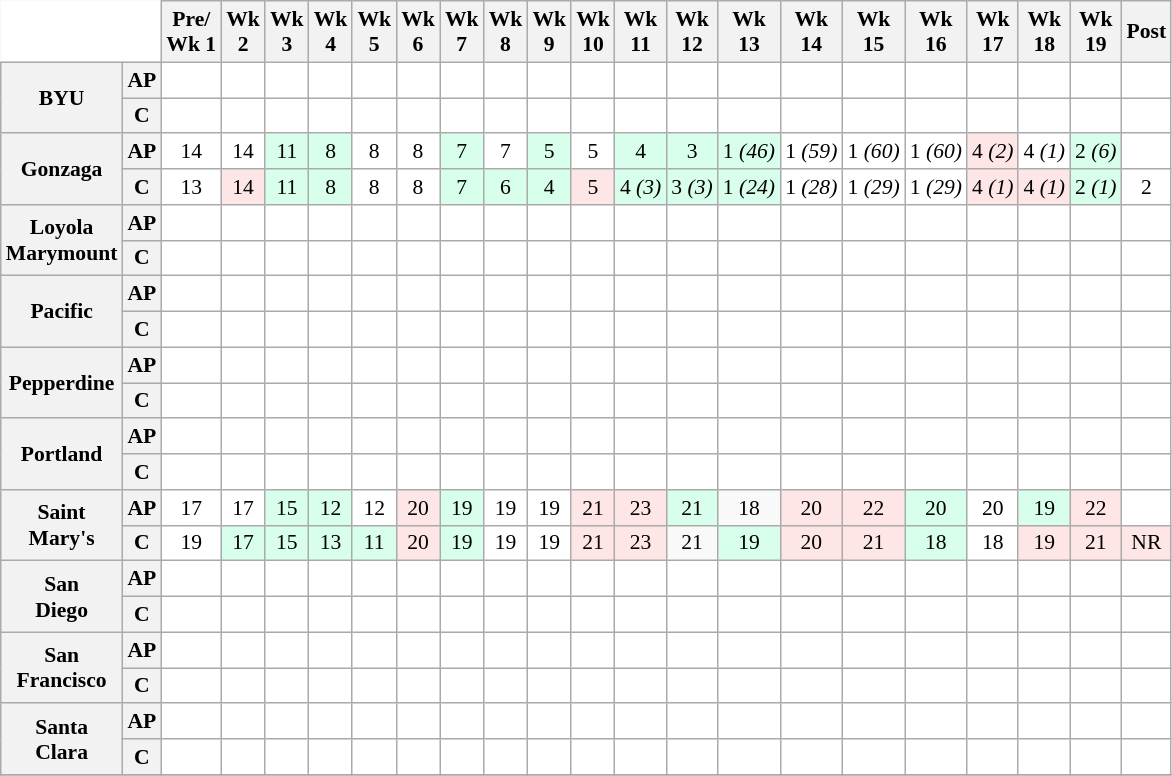<table class="wikitable" style="white-space:nowrap;font-size:90%;text-align:center;">
<tr>
<th colspan=2 style="background:white; border-top-style:hidden; border-left-style:hidden;"> </th>
<th>Pre/<br>Wk 1</th>
<th>Wk<br>2</th>
<th>Wk<br>3</th>
<th>Wk<br>4</th>
<th>Wk<br>5</th>
<th>Wk<br>6</th>
<th>Wk<br>7</th>
<th>Wk<br>8</th>
<th>Wk<br>9</th>
<th>Wk<br>10</th>
<th>Wk<br>11</th>
<th>Wk<br>12</th>
<th>Wk<br>13</th>
<th>Wk<br>14</th>
<th>Wk<br>15</th>
<th>Wk<br>16</th>
<th>Wk<br>17</th>
<th>Wk<br>18</th>
<th>Wk<br>19</th>
<th>Post</th>
</tr>
<tr style="text-align:center;">
<th rowspan=2 style=>BYU</th>
<th>AP</th>
<td style="background:#FFF;"></td>
<td style="background:#FFF;"></td>
<td style="background:#FFF;"></td>
<td style="background:#FFF;"></td>
<td style="background:#FFF;"></td>
<td style="background:#FFF;"></td>
<td style="background:#FFF;"></td>
<td style="background:#FFF;"></td>
<td style="background:#FFF;"></td>
<td style="background:#FFF;"></td>
<td style="background:#FFF;"></td>
<td style="background:#FFF;"></td>
<td style="background:#FFF;"></td>
<td style="background:#FFF;"></td>
<td style="background:#FFF;"></td>
<td style="background:#FFF;"></td>
<td style="background:#FFF;"></td>
<td style="background:#FFF;"></td>
<td style="background:#FFF;"></td>
<td style="background:#FFF;"></td>
</tr>
<tr style="text-align:center;">
<th>C</th>
<td style="background:#FFF;"></td>
<td style="background:#FFF;"></td>
<td style="background:#FFF;"></td>
<td style="background:#FFF;"></td>
<td style="background:#FFF;"></td>
<td style="background:#FFF;"></td>
<td style="background:#FFF;"></td>
<td style="background:#FFF;"></td>
<td style="background:#FFF;"></td>
<td style="background:#FFF;"></td>
<td style="background:#FFF;"></td>
<td style="background:#FFF;"></td>
<td style="background:#FFF;"></td>
<td style="background:#FFF;"></td>
<td style="background:#FFF;"></td>
<td style="background:#FFF;"></td>
<td style="background:#FFF;"></td>
<td style="background:#FFF;"></td>
<td style="background:#FFF;"></td>
<td style="background:#FFF;"></td>
</tr>
<tr style="text-align:center;">
<th rowspan=2 style=>Gonzaga</th>
<th>AP</th>
<td style="background:#FFF;">14</td>
<td style="background:#FFF;">14</td>
<td style="background:#d8ffeb;">11</td>
<td style="background:#d8ffeb;">8</td>
<td style="background:#FFF;">8</td>
<td style="background:#FFF;">8</td>
<td style="background:#d8ffeb">7</td>
<td style="background:#FFF;">7</td>
<td style="background:#d8ffeb;">5</td>
<td style="background:#FFF;">5</td>
<td style="background:#d8ffeb;">4</td>
<td style="background:#d8ffeb;">3</td>
<td style="background:#d8ffeb;">1 <em>(46)</em></td>
<td style="background:#FFF;">1 <em>(59)</em></td>
<td style="background:#FFF;">1 <em>(60)</em></td>
<td style="background:#FFF;">1 <em>(60)</em></td>
<td style="background:#FFe6e6;">4 <em>(2)</em></td>
<td style="background:#FFF;">4 <em>(1)</em></td>
<td style="background:#d8ffeb;">2 <em>(6)</em></td>
<td style="background:#FFF;"></td>
</tr>
<tr style="text-align:center;">
<th>C</th>
<td style="background:#FFF;">13</td>
<td style="background:#FFe6e6;">14</td>
<td style="background:#d8ffeb;">11</td>
<td style="background:#d8ffeb;">8</td>
<td style="background:#FFF;">8</td>
<td style="background:#FFF;">8</td>
<td style="background:#d8ffeb;">7</td>
<td style="background:#d8ffeb;">6</td>
<td style="background:#d8ffeb;">4</td>
<td style="background:#FFe6e6;">5</td>
<td style="background:#d8ffeb;">4 <em>(3)</em></td>
<td style="background:#d8ffeb;">3 <em>(3)</em></td>
<td style="background:#d8ffeb;">1 <em>(24)</em></td>
<td style="background:#FFF;">1 <em>(28)</em></td>
<td style="background:#FFF;">1 <em>(29)</em></td>
<td style="background:#FFF;">1 <em>(29)</em></td>
<td style="background:#FFe6e6;">4 <em>(1)</em></td>
<td style="background:#FFe6e6;">4 <em>(1)</em></td>
<td style="background:#d8ffeb;">2 <em>(1)</em></td>
<td style="background:#FFF;">2</td>
</tr>
<tr style="text-align:center;">
<th rowspan=2 style=>Loyola<br>Marymount</th>
<th>AP</th>
<td style="background:#FFF;"></td>
<td style="background:#FFF;"></td>
<td style="background:#FFF;"></td>
<td style="background:#FFF;"></td>
<td style="background:#FFF;"></td>
<td style="background:#FFF;"></td>
<td style="background:#FFF;"></td>
<td style="background:#FFF;"></td>
<td style="background:#FFF;"></td>
<td style="background:#FFF;"></td>
<td style="background:#FFF;"></td>
<td style="background:#FFF;"></td>
<td style="background:#FFF;"></td>
<td style="background:#FFF;"></td>
<td style="background:#FFF;"></td>
<td style="background:#FFF;"></td>
<td style="background:#FFF;"></td>
<td style="background:#FFF;"></td>
<td style="background:#FFF;"></td>
<td style="background:#FFF;"></td>
</tr>
<tr style="text-align:center;">
<th>C</th>
<td style="background:#FFF;"></td>
<td style="background:#FFF;"></td>
<td style="background:#FFF;"></td>
<td style="background:#FFF;"></td>
<td style="background:#FFF;"></td>
<td style="background:#FFF;"></td>
<td style="background:#FFF;"></td>
<td style="background:#FFF;"></td>
<td style="background:#FFF;"></td>
<td style="background:#FFF;"></td>
<td style="background:#FFF;"></td>
<td style="background:#FFF;"></td>
<td style="background:#FFF;"></td>
<td style="background:#FFF;"></td>
<td style="background:#FFF;"></td>
<td style="background:#FFF;"></td>
<td style="background:#FFF;"></td>
<td style="background:#FFF;"></td>
<td style="background:#FFF;"></td>
<td style="background:#FFF;"></td>
</tr>
<tr style="text-align:center;">
<th rowspan=2 style=>Pacific</th>
<th>AP</th>
<td style="background:#FFF;"></td>
<td style="background:#FFF;"></td>
<td style="background:#FFF;"></td>
<td style="background:#FFF;"></td>
<td style="background:#FFF;"></td>
<td style="background:#FFF;"></td>
<td style="background:#FFF;"></td>
<td style="background:#FFF;"></td>
<td style="background:#FFF;"></td>
<td style="background:#FFF;"></td>
<td style="background:#FFF;"></td>
<td style="background:#FFF;"></td>
<td style="background:#FFF;"></td>
<td style="background:#FFF;"></td>
<td style="background:#FFF;"></td>
<td style="background:#FFF;"></td>
<td style="background:#FFF;"></td>
<td style="background:#FFF;"></td>
<td style="background:#FFF;"></td>
<td style="background:#FFF;"></td>
</tr>
<tr style="text-align:center;">
<th>C</th>
<td style="background:#FFF;"></td>
<td style="background:#FFF;"></td>
<td style="background:#FFF;"></td>
<td style="background:#FFF;"></td>
<td style="background:#FFF;"></td>
<td style="background:#FFF;"></td>
<td style="background:#FFF;"></td>
<td style="background:#FFF;"></td>
<td style="background:#FFF;"></td>
<td style="background:#FFF;"></td>
<td style="background:#FFF;"></td>
<td style="background:#FFF;"></td>
<td style="background:#FFF;"></td>
<td style="background:#FFF;"></td>
<td style="background:#FFF;"></td>
<td style="background:#FFF;"></td>
<td style="background:#FFF;"></td>
<td style="background:#FFF;"></td>
<td style="background:#FFF;"></td>
<td style="background:#FFF;"></td>
</tr>
<tr style="text-align:center;">
<th rowspan=2 style=>Pepperdine</th>
<th>AP</th>
<td style="background:#FFF;"></td>
<td style="background:#FFF;"></td>
<td style="background:#FFF;"></td>
<td style="background:#FFF;"></td>
<td style="background:#FFF;"></td>
<td style="background:#FFF;"></td>
<td style="background:#FFF;"></td>
<td style="background:#FFF;"></td>
<td style="background:#FFF;"></td>
<td style="background:#FFF;"></td>
<td style="background:#FFF;"></td>
<td style="background:#FFF;"></td>
<td style="background:#FFF;"></td>
<td style="background:#FFF;"></td>
<td style="background:#FFF;"></td>
<td style="background:#FFF;"></td>
<td style="background:#FFF;"></td>
<td style="background:#FFF;"></td>
<td style="background:#FFF;"></td>
<td style="background:#FFF;"></td>
</tr>
<tr style="text-align:center;">
<th>C</th>
<td style="background:#FFF;"></td>
<td style="background:#FFF;"></td>
<td style="background:#FFF;"></td>
<td style="background:#FFF;"></td>
<td style="background:#FFF;"></td>
<td style="background:#FFF;"></td>
<td style="background:#FFF;"></td>
<td style="background:#FFF;"></td>
<td style="background:#FFF;"></td>
<td style="background:#FFF;"></td>
<td style="background:#FFF;"></td>
<td style="background:#FFF;"></td>
<td style="background:#FFF;"></td>
<td style="background:#FFF;"></td>
<td style="background:#FFF;"></td>
<td style="background:#FFF;"></td>
<td style="background:#FFF;"></td>
<td style="background:#FFF;"></td>
<td style="background:#FFF;"></td>
<td style="background:#FFF;"></td>
</tr>
<tr style="text-align:center;">
<th rowspan=2 style=>Portland</th>
<th>AP</th>
<td style="background:#FFF;"></td>
<td style="background:#FFF;"></td>
<td style="background:#FFF;"></td>
<td style="background:#FFF;"></td>
<td style="background:#FFF;"></td>
<td style="background:#FFF;"></td>
<td style="background:#FFF;"></td>
<td style="background:#FFF;"></td>
<td style="background:#FFF;"></td>
<td style="background:#FFF;"></td>
<td style="background:#FFF;"></td>
<td style="background:#FFF;"></td>
<td style="background:#FFF;"></td>
<td style="background:#FFF;"></td>
<td style="background:#FFF;"></td>
<td style="background:#FFF;"></td>
<td style="background:#FFF;"></td>
<td style="background:#FFF;"></td>
<td style="background:#FFF;"></td>
<td style="background:#FFF;"></td>
</tr>
<tr style="text-align:center;">
<th>C</th>
<td style="background:#FFF;"></td>
<td style="background:#FFF;"></td>
<td style="background:#FFF;"></td>
<td style="background:#FFF;"></td>
<td style="background:#FFF;"></td>
<td style="background:#FFF;"></td>
<td style="background:#FFF;"></td>
<td style="background:#FFF;"></td>
<td style="background:#FFF;"></td>
<td style="background:#FFF;"></td>
<td style="background:#FFF;"></td>
<td style="background:#FFF;"></td>
<td style="background:#FFF;"></td>
<td style="background:#FFF;"></td>
<td style="background:#FFF;"></td>
<td style="background:#FFF;"></td>
<td style="background:#FFF;"></td>
<td style="background:#FFF;"></td>
<td style="background:#FFF;"></td>
<td style="background:#FFF;"></td>
</tr>
<tr style="text-align:center;">
<th rowspan=2 style=>Saint<br>Mary's</th>
<th>AP</th>
<td style="background:#FFF;">17</td>
<td style="background:#FFF;">17</td>
<td style="background:#d8ffeb;">15</td>
<td style="background:#d8ffeb;">12</td>
<td style="background:#FFF;">12</td>
<td style="background:#FFe6e6;">20</td>
<td style="background:#d8ffeb;">19</td>
<td style="background:#FFF;">19</td>
<td style="background:#FFF;">19</td>
<td style="background:#FFe6e6;">21</td>
<td style="background:#FFe6e6;">23</td>
<td style="background:#d8ffeb;">21</td>
<td style="background:#d8ffebF;">18</td>
<td style="background:#FFe6e6;">20</td>
<td style="background:#FFe6e6;">22</td>
<td style="background:#d8ffeb;">20</td>
<td style="background:#FFF;">20</td>
<td style="background:#d8ffeb;">19</td>
<td style="background:#FFe6e6;">22</td>
<td style="background:#FFF;"></td>
</tr>
<tr style="text-align:center;">
<th>C</th>
<td style="background:#FFF;">19</td>
<td style="background:#d8ffeb;">17</td>
<td style="background:#d8ffeb;">15</td>
<td style="background:#d8ffeb;">13</td>
<td style="background:#d8ffeb;">11</td>
<td style="background:#FFe6e6;">20</td>
<td style="background:#d8ffeb;">19</td>
<td style="background:#FFF;">19</td>
<td style="background:#FFF;">19</td>
<td style="background:#FFe6e6;">21</td>
<td style="background:#FFe6e6;">23</td>
<td style="background:#d8ffeb:">21</td>
<td style="background:#d8ffeb;">19</td>
<td style="background:#FFe6e6;">20</td>
<td style="background:#FFe6e6;">21</td>
<td style="background:#d8ffeb;">18</td>
<td style="background:#FFF;">18</td>
<td style="background:#FFe6e6;">19</td>
<td style="background:#FFe6e6;">21</td>
<td style="background:#FFe6e6;">NR</td>
</tr>
<tr style="text-align:center;">
<th rowspan=2 style=>San<br>Diego</th>
<th>AP</th>
<td style="background:#FFF;"></td>
<td style="background:#FFF;"></td>
<td style="background:#FFF;"></td>
<td style="background:#FFF;"></td>
<td style="background:#FFF;"></td>
<td style="background:#FFF;"></td>
<td style="background:#FFF;"></td>
<td style="background:#FFF;"></td>
<td style="background:#FFF;"></td>
<td style="background:#FFF;"></td>
<td style="background:#FFF;"></td>
<td style="background:#FFF;"></td>
<td style="background:#FFF;"></td>
<td style="background:#FFF;"></td>
<td style="background:#FFF;"></td>
<td style="background:#FFF;"></td>
<td style="background:#FFF;"></td>
<td style="background:#FFF;"></td>
<td style="background:#FFF;"></td>
<td style="background:#FFF;"></td>
</tr>
<tr style="text-align:center;">
<th>C</th>
<td style="background:#FFF;"></td>
<td style="background:#FFF;"></td>
<td style="background:#FFF;"></td>
<td style="background:#FFF;"></td>
<td style="background:#FFF;"></td>
<td style="background:#FFF;"></td>
<td style="background:#FFF;"></td>
<td style="background:#FFF;"></td>
<td style="background:#FFF;"></td>
<td style="background:#FFF;"></td>
<td style="background:#FFF;"></td>
<td style="background:#FFF;"></td>
<td style="background:#FFF;"></td>
<td style="background:#FFF;"></td>
<td style="background:#FFF;"></td>
<td style="background:#FFF;"></td>
<td style="background:#FFF;"></td>
<td style="background:#FFF;"></td>
<td style="background:#FFF;"></td>
<td style="background:#FFF;"></td>
</tr>
<tr style="text-align:center;">
<th rowspan=2 style=>San<br>Francisco</th>
<th>AP</th>
<td style="background:#FFF;"></td>
<td style="background:#FFF;"></td>
<td style="background:#FFF;"></td>
<td style="background:#FFF;"></td>
<td style="background:#FFF;"></td>
<td style="background:#FFF;"></td>
<td style="background:#FFF;"></td>
<td style="background:#FFF;"></td>
<td style="background:#FFF;"></td>
<td style="background:#FFF;"></td>
<td style="background:#FFF;"></td>
<td style="background:#FFF;"></td>
<td style="background:#FFF;"></td>
<td style="background:#FFF;"></td>
<td style="background:#FFF;"></td>
<td style="background:#FFF;"></td>
<td style="background:#FFF;"></td>
<td style="background:#FFF;"></td>
<td style="background:#FFF;"></td>
<td style="background:#FFF;"></td>
</tr>
<tr style="text-align:center;">
<th>C</th>
<td style="background:#FFF;"></td>
<td style="background:#FFF;"></td>
<td style="background:#FFF;"></td>
<td style="background:#FFF;"></td>
<td style="background:#FFF;"></td>
<td style="background:#FFF;"></td>
<td style="background:#FFF;"></td>
<td style="background:#FFF;"></td>
<td style="background:#FFF;"></td>
<td style="background:#FFF;"></td>
<td style="background:#FFF;"></td>
<td style="background:#FFF;"></td>
<td style="background:#FFF;"></td>
<td style="background:#FFF;"></td>
<td style="background:#FFF;"></td>
<td style="background:#FFF;"></td>
<td style="background:#FFF;"></td>
<td style="background:#FFF;"></td>
<td style="background:#FFF;"></td>
<td style="background:#FFF;"></td>
</tr>
<tr style="text-align:center;">
<th rowspan=2 style=>Santa<br>Clara</th>
<th>AP</th>
<td style="background:#FFF;"></td>
<td style="background:#FFF;"></td>
<td style="background:#FFF;"></td>
<td style="background:#FFF;"></td>
<td style="background:#FFF;"></td>
<td style="background:#FFF;"></td>
<td style="background:#FFF;"></td>
<td style="background:#FFF;"></td>
<td style="background:#FFF;"></td>
<td style="background:#FFF;"></td>
<td style="background:#FFF;"></td>
<td style="background:#FFF;"></td>
<td style="background:#FFF;"></td>
<td style="background:#FFF;"></td>
<td style="background:#FFF;"></td>
<td style="background:#FFF;"></td>
<td style="background:#FFF;"></td>
<td style="background:#FFF;"></td>
<td style="background:#FFF;"></td>
<td style="background:#FFF;"></td>
</tr>
<tr style="text-align:center;">
<th>C</th>
<td style="background:#FFF;"></td>
<td style="background:#FFF;"></td>
<td style="background:#FFF;"></td>
<td style="background:#FFF;"></td>
<td style="background:#FFF;"></td>
<td style="background:#FFF;"></td>
<td style="background:#FFF;"></td>
<td style="background:#FFF;"></td>
<td style="background:#FFF;"></td>
<td style="background:#FFF;"></td>
<td style="background:#FFF;"></td>
<td style="background:#FFF;"></td>
<td style="background:#FFF;"></td>
<td style="background:#FFF;"></td>
<td style="background:#FFF;"></td>
<td style="background:#FFF;"></td>
<td style="background:#FFF;"></td>
<td style="background:#FFF;"></td>
<td style="background:#FFF;"></td>
<td style="background:#FFF;"></td>
</tr>
<tr>
</tr>
</table>
